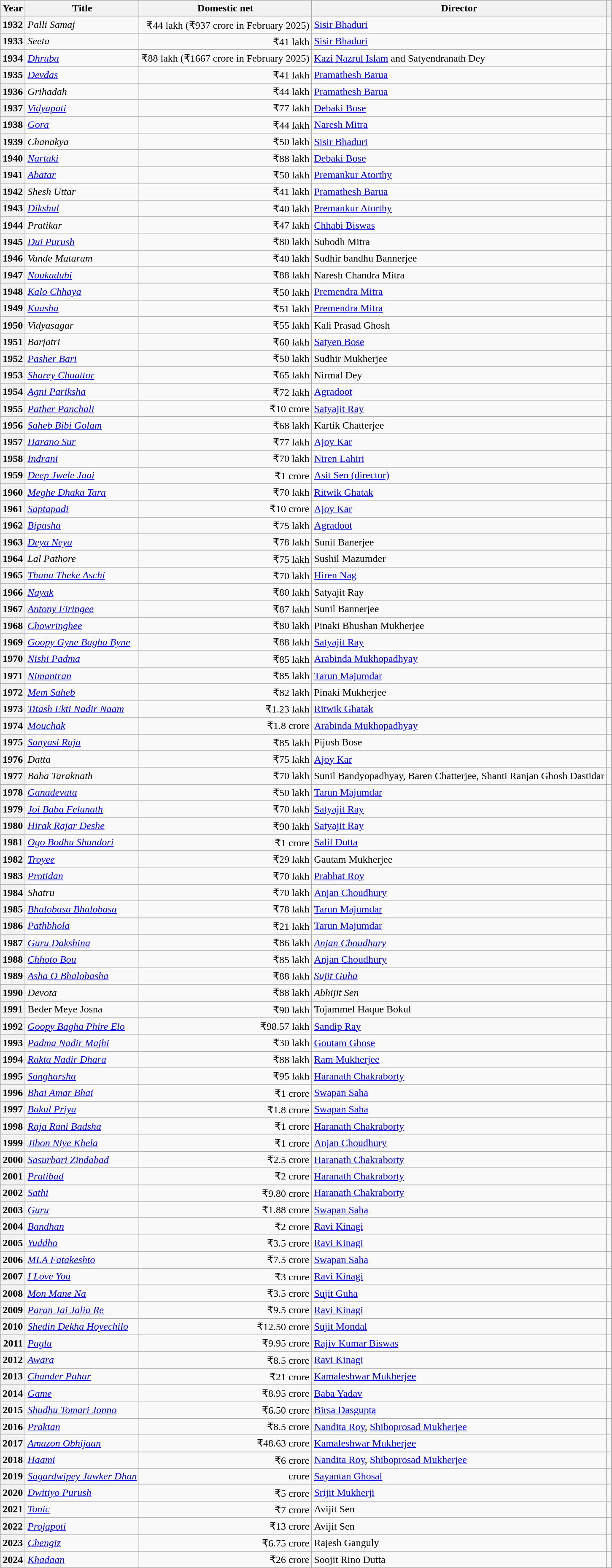<table class="wikitable sortable plainrowheaders">
<tr>
<th scope="col">Year</th>
<th scope="col">Title</th>
<th scope="col">Domestic net</th>
<th scope="col">Director</th>
<th scope="col" class="unsortable"></th>
</tr>
<tr>
<th scope="row" style=text-align:right>1932</th>
<td><em>Palli Samaj</em></td>
<td align="right">₹44 lakh (₹937 crore in February 2025)</td>
<td><a href='#'>Sisir Bhaduri</a></td>
<td align="center"></td>
</tr>
<tr>
<th scope="row" style=text-align:right>1933</th>
<td><em>Seeta</em></td>
<td align="right">₹41 lakh</td>
<td><a href='#'>Sisir Bhaduri</a></td>
<td align="center"></td>
</tr>
<tr>
<th scope="row" style=text-align:right>1934</th>
<td><em><a href='#'>Dhruba</a></em></td>
<td align="right">₹88 lakh (₹1667 crore in February 2025)</td>
<td><a href='#'>Kazi Nazrul Islam</a> and Satyendranath Dey</td>
<td align="center"></td>
</tr>
<tr>
<th scope="row" style=text-align:right>1935</th>
<td><em><a href='#'>Devdas</a></em></td>
<td align="right">₹41 lakh</td>
<td><a href='#'>Pramathesh Barua</a></td>
<td align="center"></td>
</tr>
<tr>
<th scope="row" style=text-align:right>1936</th>
<td><em>Grihadah</em></td>
<td align="right">₹44 lakh</td>
<td><a href='#'>Pramathesh Barua</a></td>
<td align="center"></td>
</tr>
<tr>
<th scope="row" style=text-align:right>1937</th>
<td><em><a href='#'>Vidyapati</a></em></td>
<td align="right">₹77 lakh</td>
<td><a href='#'>Debaki Bose</a></td>
<td align="center"></td>
</tr>
<tr>
<th scope="row" style=text-align:right>1938</th>
<td><em><a href='#'>Gora</a></em></td>
<td align="right">₹44 lakh</td>
<td><a href='#'>Naresh Mitra</a></td>
<td align="center"></td>
</tr>
<tr>
<th scope="row" style=text-align:right>1939</th>
<td><em>Chanakya</em></td>
<td align="right">₹50 lakh</td>
<td><a href='#'>Sisir Bhaduri</a></td>
<td align="center"></td>
</tr>
<tr>
<th scope="row" style=text-align:right>1940</th>
<td><em><a href='#'>Nartaki</a></em></td>
<td align="right">₹88 lakh</td>
<td><a href='#'>Debaki Bose</a></td>
<td align="center"></td>
</tr>
<tr>
<th scope="row" style=text-align:right>1941</th>
<td><em><a href='#'>Abatar</a></em></td>
<td align="right">₹50 lakh</td>
<td><a href='#'>Premankur Atorthy</a></td>
<td align="center"></td>
</tr>
<tr>
<th scope="row" style=text-align:right>1942</th>
<td><em>Shesh Uttar</em></td>
<td align="right">₹41 lakh</td>
<td><a href='#'>Pramathesh Barua</a></td>
<td align="center"></td>
</tr>
<tr>
<th scope="row" style=text-align:right>1943</th>
<td><em><a href='#'>Dikshul</a></em></td>
<td align="right">₹40 lakh</td>
<td><a href='#'>Premankur Atorthy</a></td>
<td align="center"></td>
</tr>
<tr>
<th scope="row" style=text-align:right>1944</th>
<td><em>Pratikar</em></td>
<td align="right">₹47 lakh</td>
<td><a href='#'>Chhabi Biswas</a></td>
<td align="center"></td>
</tr>
<tr>
<th scope="row" style=text-align:right>1945</th>
<td><em><a href='#'>Dui Purush</a></em></td>
<td align="right">₹80 lakh</td>
<td>Subodh Mitra</td>
<td align="center"></td>
</tr>
<tr>
<th scope="row" style=text-align:right>1946</th>
<td><em>Vande Mataram</em></td>
<td align="right">₹40 lakh</td>
<td>Sudhir bandhu Bannerjee</td>
<td align="center"></td>
</tr>
<tr>
<th scope="row" style=text-align:right>1947</th>
<td><em><a href='#'>Noukadubi</a></em></td>
<td align="right">₹88 lakh</td>
<td>Naresh Chandra Mitra</td>
<td align="center"></td>
</tr>
<tr>
<th scope="row" style=text-align:right>1948</th>
<td><em><a href='#'>Kalo Chhaya</a></em></td>
<td align="right">₹50 lakh</td>
<td><a href='#'>Premendra Mitra</a></td>
<td align="center"></td>
</tr>
<tr>
<th scope="row" style=text-align:right>1949</th>
<td><em><a href='#'>Kuasha</a></em></td>
<td align="right">₹51 lakh</td>
<td><a href='#'>Premendra Mitra</a></td>
<td align="center"></td>
</tr>
<tr>
<th scope="row" style=text-align:right>1950</th>
<td><em>Vidyasagar</em></td>
<td align="right">₹55 lakh</td>
<td>Kali Prasad Ghosh</td>
<td align="center"></td>
</tr>
<tr>
<th scope="row" style=text-align:right>1951</th>
<td><em> Barjatri</em></td>
<td align="right">₹60 lakh</td>
<td><a href='#'>Satyen Bose</a></td>
<td align="center"></td>
</tr>
<tr>
<th scope="row" style=text-align:right>1952</th>
<td><em><a href='#'>Pasher Bari</a></em></td>
<td align="right">₹50 lakh</td>
<td>Sudhir Mukherjee</td>
<td align="center"></td>
</tr>
<tr>
<th scope="row" style=text-align:right>1953</th>
<td><em><a href='#'>Sharey Chuattor</a></em></td>
<td align="right">₹65 lakh</td>
<td>Nirmal Dey</td>
<td align="center"></td>
</tr>
<tr>
<th scope="row" style=text-align:right>1954</th>
<td><em><a href='#'>Agni Pariksha</a></em></td>
<td align="right">₹72 lakh</td>
<td><a href='#'>Agradoot</a></td>
<td align="center"></td>
</tr>
<tr>
<th scope="row" style=text-align:right>1955</th>
<td><em><a href='#'>Pather Panchali</a></em></td>
<td align="right">₹10 crore</td>
<td><a href='#'>Satyajit Ray</a></td>
<td align="center"></td>
</tr>
<tr>
<th scope="row" style=text-align:right>1956</th>
<td><em><a href='#'>Saheb Bibi Golam</a></em></td>
<td align="right">₹68 lakh</td>
<td>Kartik Chatterjee</td>
<td align="center"></td>
</tr>
<tr>
<th scope="row" style=text-align:right>1957</th>
<td><em><a href='#'>Harano Sur</a></em></td>
<td align="right">₹77 lakh</td>
<td><a href='#'>Ajoy Kar</a></td>
<td align="center"></td>
</tr>
<tr>
<th scope="row" style=text-align:right>1958</th>
<td><em><a href='#'>Indrani</a></em></td>
<td align="right">₹70 lakh</td>
<td><a href='#'>Niren Lahiri</a></td>
<td align="center"></td>
</tr>
<tr>
<th scope="row" style=text-align:right>1959</th>
<td><em><a href='#'>Deep Jwele Jaai</a></em></td>
<td align="right">₹1 crore</td>
<td><a href='#'>Asit Sen (director)</a></td>
<td align="center"></td>
</tr>
<tr>
<th scope="row" style=text-align:right>1960</th>
<td><em><a href='#'>Meghe Dhaka Tara</a></em></td>
<td align="right">₹70 lakh</td>
<td><a href='#'>Ritwik Ghatak</a></td>
<td align="center"></td>
</tr>
<tr>
<th scope="row" style=text-align:right>1961</th>
<td><em><a href='#'>Saptapadi</a></em></td>
<td align="right">₹10 crore</td>
<td><a href='#'>Ajoy Kar</a></td>
<td align="center"></td>
</tr>
<tr>
<th scope="row" style=text-align:right>1962</th>
<td><em><a href='#'>Bipasha</a></em></td>
<td align="right">₹75 lakh</td>
<td><a href='#'>Agradoot</a></td>
<td align="center"></td>
</tr>
<tr>
<th scope="row" style=text-align:right>1963</th>
<td><em> <a href='#'>Deya Neya</a> </em></td>
<td align="right">₹78 lakh</td>
<td>Sunil Banerjee</td>
<td align="center"></td>
</tr>
<tr>
<th scope="row" style=text-align:right>1964</th>
<td><em> Lal Pathore </em></td>
<td align="right">₹75 lakh</td>
<td>Sushil Mazumder</td>
<td align="center"></td>
</tr>
<tr>
<th scope="row" style=text-align:right>1965</th>
<td><em><a href='#'>Thana Theke Aschi</a></em></td>
<td align="right">₹70 lakh</td>
<td><a href='#'>Hiren Nag</a></td>
<td align="center"></td>
</tr>
<tr>
<th scope="row" style=text-align:right>1966</th>
<td><em><a href='#'>Nayak</a></em></td>
<td align="right">₹80 lakh</td>
<td>Satyajit Ray</td>
<td align="center"></td>
</tr>
<tr>
<th scope="row" style=text-align:right>1967</th>
<td><em><a href='#'>Antony Firingee</a></em></td>
<td align="right">₹87 lakh</td>
<td>Sunil Bannerjee</td>
<td align="center"></td>
</tr>
<tr>
<th scope="row" style=text-align:right>1968</th>
<td><em><a href='#'>Chowringhee</a></em></td>
<td align="right">₹80 lakh</td>
<td>Pinaki Bhushan Mukherjee</td>
<td align="center"></td>
</tr>
<tr>
<th scope="row" style=text-align:right>1969</th>
<td><em><a href='#'>Goopy Gyne Bagha Byne</a></em></td>
<td align="right">₹88 lakh</td>
<td><a href='#'>Satyajit Ray</a></td>
<td align="center"></td>
</tr>
<tr>
<th scope="row" style=text-align:right>1970</th>
<td><em><a href='#'>Nishi Padma</a></em></td>
<td align="right">₹85 lakh</td>
<td><a href='#'>Arabinda Mukhopadhyay</a></td>
<td align="center"></td>
</tr>
<tr>
<th scope="row" style=text-align:right>1971</th>
<td><em><a href='#'>Nimantran</a></em></td>
<td align="right">₹85 lakh</td>
<td><a href='#'>Tarun Majumdar</a></td>
<td align="center"></td>
</tr>
<tr>
<th scope="row" style=text-align:right>1972</th>
<td><em><a href='#'>Mem Saheb</a></em></td>
<td align="right">₹82 lakh</td>
<td>Pinaki Mukherjee</td>
<td align="center"></td>
</tr>
<tr>
<th scope="row" style=text-align:right>1973</th>
<td><em><a href='#'>Titash Ekti Nadir Naam</a></em></td>
<td align="right">₹1.23 lakh</td>
<td><a href='#'>Ritwik Ghatak</a></td>
<td align="center"></td>
</tr>
<tr>
<th scope="row" style=text-align:right>1974</th>
<td><em><a href='#'>Mouchak</a></em></td>
<td align="right">₹1.8 crore</td>
<td><a href='#'>Arabinda Mukhopadhyay</a></td>
<td align="center"></td>
</tr>
<tr>
<th scope="row" style=text-align:right>1975</th>
<td><em><a href='#'>Sanyasi Raja</a></em></td>
<td align="right">₹85 lakh</td>
<td>Pijush Bose</td>
<td align="center"></td>
</tr>
<tr>
<th scope="row" style=text-align:right>1976</th>
<td><em>Datta</em></td>
<td align="right">₹75 lakh</td>
<td><a href='#'>Ajoy Kar</a></td>
<td align="center"></td>
</tr>
<tr>
<th scope="row" style=text-align:right>1977</th>
<td><em>Baba Taraknath</em></td>
<td align="right">₹70 lakh</td>
<td>Sunil Bandyopadhyay, Baren Chatterjee, Shanti Ranjan Ghosh Dastidar</td>
<td align="center"></td>
</tr>
<tr>
<th scope="row" style=text-align:right>1978</th>
<td><em><a href='#'>Ganadevata</a></em></td>
<td align="right">₹50 lakh</td>
<td><a href='#'>Tarun Majumdar</a></td>
<td align="center"></td>
</tr>
<tr>
<th scope="row" style=text-align:right>1979</th>
<td><em><a href='#'>Joi Baba Felunath</a></em></td>
<td align="right">₹70 lakh</td>
<td><a href='#'>Satyajit Ray</a></td>
<td align="center"></td>
</tr>
<tr>
<th scope="row" style=text-align:right>1980</th>
<td><em><a href='#'>Hirak Rajar Deshe</a></em></td>
<td align="right">₹90 lakh</td>
<td><a href='#'>Satyajit Ray</a></td>
<td align="center"></td>
</tr>
<tr>
<th scope="row" style=text-align:right>1981</th>
<td><em><a href='#'>Ogo Bodhu Shundori</a> </em></td>
<td align="right">₹1 crore</td>
<td><a href='#'>Salil Dutta</a></td>
<td align="center"></td>
</tr>
<tr>
<th scope="row" style=text-align:right>1982</th>
<td><em><a href='#'>Troyee</a> </em></td>
<td align="right">₹29 lakh</td>
<td>Gautam Mukherjee</td>
<td align="center"></td>
</tr>
<tr>
<th scope="row" style=text-align:right>1983</th>
<td><em><a href='#'>Protidan</a> </em></td>
<td align="right">₹70 lakh</td>
<td><a href='#'>Prabhat Roy</a></td>
<td align="center"></td>
</tr>
<tr>
<th scope="row" style=text-align:right>1984</th>
<td><em>Shatru</em></td>
<td align="right">₹70 lakh</td>
<td><a href='#'>Anjan Choudhury</a></td>
<td align="center"></td>
</tr>
<tr>
<th scope="row" style=text-align:right>1985</th>
<td><em><a href='#'>Bhalobasa Bhalobasa</a></em></td>
<td align="right">₹78 lakh</td>
<td><a href='#'>Tarun Majumdar</a></td>
<td align="center"></td>
</tr>
<tr>
<th scope="row" style=text-align:right>1986</th>
<td><em> <a href='#'>Pathbhola</a> </em></td>
<td align="right">₹21 lakh</td>
<td><a href='#'>Tarun Majumdar</a></td>
<td align="center"></td>
</tr>
<tr>
<th scope="row" style=text-align:right>1987</th>
<td><em><a href='#'>Guru Dakshina</a></em></td>
<td align="right">₹86 lakh</td>
<td><em><a href='#'>Anjan Choudhury</a></em></td>
<td align="center"></td>
</tr>
<tr>
<th scope="row" style=text-align:right>1988</th>
<td><em><a href='#'>Chhoto Bou</a> </em></td>
<td align="right">₹85 lakh</td>
<td><a href='#'>Anjan Choudhury</a></td>
<td align="center"></td>
</tr>
<tr>
<th scope="row" style=text-align:right>1989</th>
<td><em><a href='#'>Asha O Bhalobasha</a> </em></td>
<td align="right">₹88 lakh</td>
<td><em><a href='#'>Sujit Guha</a></em></td>
<td align="center"></td>
</tr>
<tr>
<th scope="row" style=text-align:right>1990</th>
<td><em>Devota</em></td>
<td align="right">₹88 lakh</td>
<td><em>Abhijit Sen</em></td>
<td align="center"></td>
</tr>
<tr>
<th scope="row" style=text-align:right>1991</th>
<td Beder Meye Josna (1991 film)>Beder Meye Josna</td>
<td align="right">₹90 lakh</td>
<td>Tojammel Haque Bokul</td>
<td align="center"></td>
</tr>
<tr>
<th scope="row" style=text-align:right>1992</th>
<td><em><a href='#'>Goopy Bagha Phire Elo</a></em></td>
<td align="right">₹98.57 lakh</td>
<td><a href='#'>Sandip Ray</a></td>
<td align="center"></td>
</tr>
<tr>
<th scope="row" style=text-align:right>1993</th>
<td><em><a href='#'>Padma Nadir Majhi</a></em></td>
<td align="right">₹30 lakh</td>
<td><a href='#'>Goutam Ghose</a></td>
<td align="center"></td>
</tr>
<tr>
<th scope="row" style=text-align:right>1994</th>
<td><em><a href='#'>Rakta Nadir Dhara</a></em></td>
<td align="right">₹88 lakh</td>
<td><a href='#'>Ram Mukherjee</a></td>
<td align="center"></td>
</tr>
<tr>
<th scope="row" style=text-align:right>1995</th>
<td><em><a href='#'>Sangharsha</a></em></td>
<td align="right">₹95 lakh</td>
<td><a href='#'>Haranath Chakraborty</a></td>
<td align="center"></td>
</tr>
<tr>
<th scope="row" style=text-align:right>1996</th>
<td><em><a href='#'>Bhai Amar Bhai</a></em></td>
<td align="right">₹1 crore</td>
<td><a href='#'>Swapan Saha</a></td>
<td align="center"></td>
</tr>
<tr>
<th scope="row" style=text-align:right>1997</th>
<td><em><a href='#'>Bakul Priya</a></em></td>
<td align="right">₹1.8 crore</td>
<td><a href='#'>Swapan Saha</a></td>
<td align="center"></td>
</tr>
<tr>
<th scope="row" style=text-align:right>1998</th>
<td><em><a href='#'>Raja Rani Badsha</a> </em></td>
<td align="right">₹1 crore</td>
<td><a href='#'>Haranath Chakraborty</a></td>
<td align="center"></td>
</tr>
<tr>
<th scope="row" style=text-align:right>1999</th>
<td><em><a href='#'>Jibon Niye Khela</a></em></td>
<td align="right">₹1 crore</td>
<td><a href='#'>Anjan Choudhury</a></td>
<td align="center"></td>
</tr>
<tr>
<th scope="row" style=text-align:right>2000</th>
<td><em><a href='#'>Sasurbari Zindabad</a></em></td>
<td align="right">₹2.5 crore</td>
<td><a href='#'>Haranath Chakraborty</a></td>
<td align="center"></td>
</tr>
<tr>
<th scope="row" style=text-align:right>2001</th>
<td><em><a href='#'>Pratibad</a></em></td>
<td align="right">₹2 crore</td>
<td><a href='#'>Haranath Chakraborty</a></td>
<td align="center"></td>
</tr>
<tr>
<th scope="row" style=text-align:right>2002</th>
<td><em><a href='#'>Sathi</a></em></td>
<td align="right">₹9.80 crore</td>
<td><a href='#'>Haranath Chakraborty</a></td>
<td align="center"></td>
</tr>
<tr>
<th scope="row" style=text-align:right>2003</th>
<td><em><a href='#'>Guru</a></em></td>
<td align="right">₹1.88 crore</td>
<td><a href='#'>Swapan Saha</a></td>
<td align="center"></td>
</tr>
<tr>
<th scope="row" style=text-align:right>2004</th>
<td><em><a href='#'>Bandhan</a></em></td>
<td align="right">₹2 crore</td>
<td><a href='#'>Ravi Kinagi</a></td>
<td align="center"></td>
</tr>
<tr>
<th scope="row" style=text-align:right>2005</th>
<td><em><a href='#'>Yuddho</a></em></td>
<td align="right">₹3.5 crore</td>
<td><a href='#'>Ravi Kinagi</a></td>
<td align="center"></td>
</tr>
<tr>
<th scope="row" style=text-align:right>2006</th>
<td><em><a href='#'>MLA Fatakeshto</a></em></td>
<td align="right">₹7.5 crore</td>
<td><a href='#'>Swapan Saha</a></td>
<td align="center"></td>
</tr>
<tr>
<th scope="row" style=text-align:right>2007</th>
<td><em><a href='#'>I Love You</a></em></td>
<td align="right">₹3 crore</td>
<td><a href='#'>Ravi Kinagi</a></td>
<td align="center"></td>
</tr>
<tr>
<th scope="row" style=text-align:right>2008</th>
<td><em><a href='#'>Mon Mane Na</a></em></td>
<td align="right">₹3.5 crore</td>
<td><a href='#'>Sujit Guha</a></td>
<td align="center"></td>
</tr>
<tr>
<th scope="row" style=text-align:right>2009</th>
<td><em><a href='#'>Paran Jai Jalia Re</a></em></td>
<td align="right">₹9.5 crore</td>
<td><a href='#'>Ravi Kinagi</a></td>
<td align="center"></td>
</tr>
<tr>
<th scope="row" style=text-align:right>2010</th>
<td><em><a href='#'>Shedin Dekha Hoyechilo</a></em></td>
<td align="right">₹12.50 crore</td>
<td><a href='#'>Sujit Mondal</a></td>
<td align="center"></td>
</tr>
<tr>
<th scope="row" style=text-align:right>2011</th>
<td><em><a href='#'>Paglu</a></em></td>
<td align="right">₹9.95 crore</td>
<td><a href='#'>Rajiv Kumar Biswas</a></td>
<td align="center"></td>
</tr>
<tr>
<th scope="row" style=text-align:right>2012</th>
<td><em><a href='#'>Awara</a></em></td>
<td align="right">₹8.5 crore</td>
<td><a href='#'>Ravi Kinagi</a></td>
<td align="center"></td>
</tr>
<tr>
<th scope="row" style=text-align:right>2013</th>
<td><em><a href='#'>Chander Pahar</a></em></td>
<td align="right">₹21 crore</td>
<td><a href='#'>Kamaleshwar Mukherjee</a></td>
<td align="center"></td>
</tr>
<tr>
<th scope="row" style=text-align:right>2014</th>
<td><em><a href='#'>Game</a></em></td>
<td align="right">₹8.95 crore</td>
<td><a href='#'>Baba Yadav</a></td>
<td align="center"></td>
</tr>
<tr>
<th scope="row" style=text-align:right>2015</th>
<td><em><a href='#'>Shudhu Tomari Jonno</a></em></td>
<td align="right">₹6.50 crore</td>
<td><a href='#'>Birsa Dasgupta</a></td>
<td align="center"></td>
</tr>
<tr>
<th scope="row" style=text-align:right>2016</th>
<td><em><a href='#'>Praktan</a></em></td>
<td align="right">₹8.5 crore</td>
<td><a href='#'>Nandita Roy</a>, <a href='#'>Shiboprosad Mukherjee</a></td>
<td align="center"></td>
</tr>
<tr>
<th scope="row" style=text-align:right>2017</th>
<td><em><a href='#'>Amazon Obhijaan</a></em></td>
<td align="right">₹48.63 crore</td>
<td><a href='#'>Kamaleshwar Mukherjee</a></td>
<td align="center"></td>
</tr>
<tr>
<th scope="row" style=text-align:right>2018</th>
<td><em><a href='#'>Haami</a></em></td>
<td align="right">₹6 crore</td>
<td><a href='#'>Nandita Roy</a>, <a href='#'>Shiboprosad Mukherjee</a></td>
<td align="center"></td>
</tr>
<tr>
<th scope="row" style=text-align:right>2019</th>
<td><em><a href='#'>Sagardwipey Jawker Dhan</a></em></td>
<td align="right"> crore</td>
<td><a href='#'>Sayantan Ghosal</a></td>
<td align="center"></td>
</tr>
<tr>
<th scope="row" style=text-align:right>2020</th>
<td><em><a href='#'>Dwitiyo Purush</a></em></td>
<td align="right">₹5 crore</td>
<td><a href='#'>Srijit Mukherji</a></td>
<td align="center"></td>
</tr>
<tr>
<th scope="row" style=text-align:right>2021</th>
<td><em><a href='#'>Tonic</a></em></td>
<td align="right">₹7 crore</td>
<td>Avijit Sen</td>
<td align="center"></td>
</tr>
<tr>
<th scope="row" style=text-align:right>2022</th>
<td><em><a href='#'>Projapoti</a></em></td>
<td align="right">₹13 crore</td>
<td>Avijit Sen</td>
<td align="center"></td>
</tr>
<tr>
<th scope="row" style=text-align:right>2023</th>
<td><em><a href='#'>Chengiz</a></em></td>
<td align="right">₹6.75 crore</td>
<td>Rajesh Ganguly</td>
<td align="center"></td>
</tr>
<tr>
<th scope="row" style=text-align:right>2024</th>
<td><em><a href='#'>Khadaan</a></em></td>
<td align="right">₹26 crore</td>
<td>Soojit Rino Dutta</td>
<td align="center"></td>
</tr>
</table>
